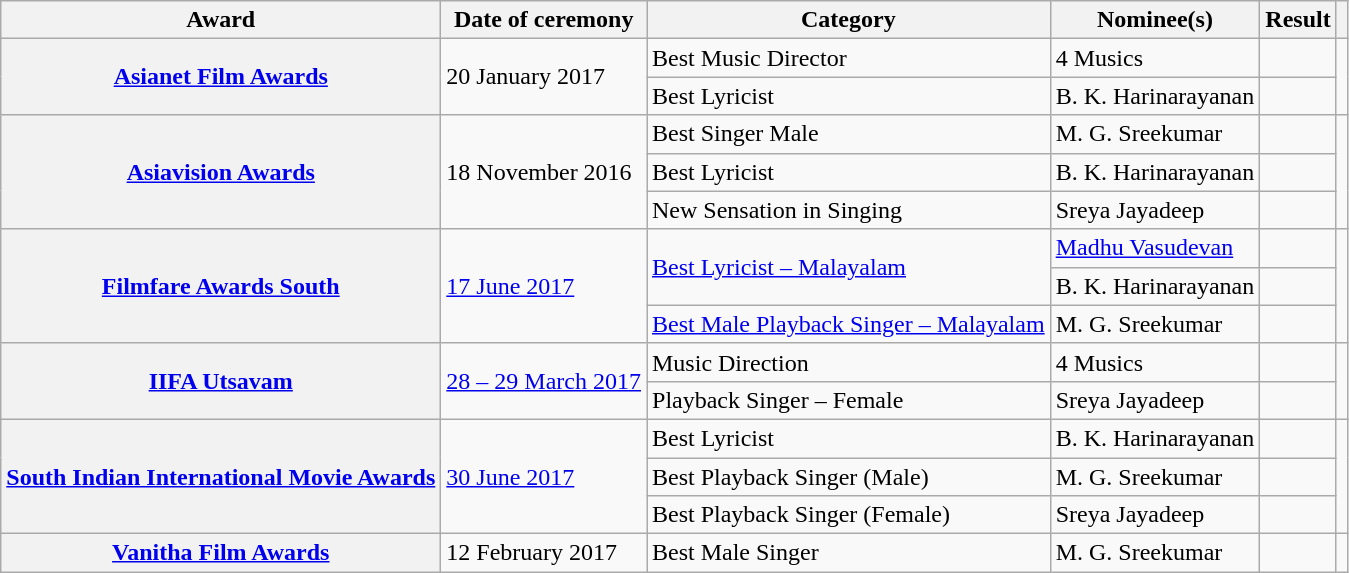<table class="wikitable plainrowheaders">
<tr>
<th scope="col">Award</th>
<th scope="col">Date of ceremony</th>
<th scope="col">Category</th>
<th scope="col">Nominee(s)</th>
<th scope="col">Result</th>
<th scope="col"></th>
</tr>
<tr>
<th scope="row" rowspan="2"><a href='#'>Asianet Film Awards</a></th>
<td rowspan="2">20 January 2017</td>
<td>Best Music Director</td>
<td>4 Musics</td>
<td></td>
<td rowspan="2"  style="text-align:center;"></td>
</tr>
<tr>
<td>Best Lyricist</td>
<td>B. K. Harinarayanan</td>
<td></td>
</tr>
<tr>
<th scope="row" rowspan="3"><a href='#'>Asiavision Awards</a></th>
<td rowspan="3">18 November 2016</td>
<td>Best Singer  Male</td>
<td>M. G. Sreekumar </td>
<td></td>
<td rowspan="3"  style="text-align:center;"></td>
</tr>
<tr>
<td>Best Lyricist</td>
<td>B. K. Harinarayanan</td>
<td></td>
</tr>
<tr>
<td>New Sensation in Singing</td>
<td>Sreya Jayadeep</td>
<td></td>
</tr>
<tr>
<th scope="row" rowspan="3"><a href='#'>Filmfare Awards South</a></th>
<td rowspan="3"><a href='#'>17 June 2017</a></td>
<td rowspan="2"><a href='#'>Best Lyricist – Malayalam</a></td>
<td><a href='#'>Madhu Vasudevan</a> </td>
<td></td>
<td rowspan="3" style="text-align:center;"></td>
</tr>
<tr>
<td>B. K. Harinarayanan </td>
<td></td>
</tr>
<tr>
<td><a href='#'>Best Male Playback Singer – Malayalam</a></td>
<td>M. G. Sreekumar </td>
<td></td>
</tr>
<tr>
<th scope="row" rowspan="2"><a href='#'>IIFA Utsavam</a></th>
<td rowspan="2"><a href='#'>28 – 29 March 2017</a></td>
<td>Music Direction</td>
<td>4 Musics</td>
<td></td>
<td rowspan="2" style="text-align:center;"></td>
</tr>
<tr>
<td>Playback Singer – Female</td>
<td>Sreya Jayadeep</td>
<td></td>
</tr>
<tr>
<th scope="row" rowspan="3"><a href='#'>South Indian International Movie Awards</a></th>
<td rowspan="3"><a href='#'>30 June 2017</a></td>
<td>Best Lyricist</td>
<td>B. K. Harinarayanan </td>
<td></td>
<td rowspan="3" style="text-align:center;"></td>
</tr>
<tr>
<td>Best Playback Singer (Male)</td>
<td>M. G. Sreekumar </td>
<td></td>
</tr>
<tr>
<td>Best Playback Singer (Female)</td>
<td>Sreya Jayadeep </td>
<td></td>
</tr>
<tr>
<th scope="row"><a href='#'>Vanitha Film Awards</a></th>
<td>12 February 2017</td>
<td>Best Male Singer</td>
<td>M. G. Sreekumar </td>
<td></td>
<td style="text-align:center;"></td>
</tr>
</table>
